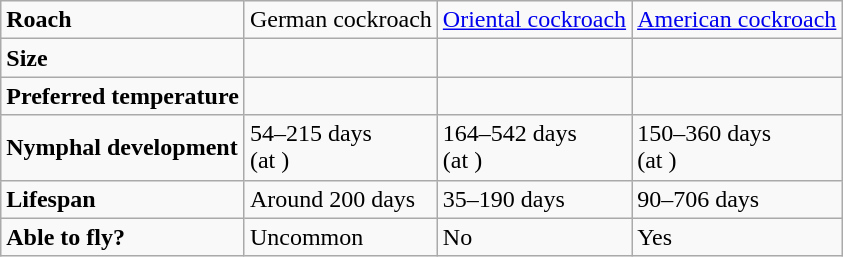<table class="wikitable">
<tr>
<td><strong>Roach</strong></td>
<td>German cockroach</td>
<td><a href='#'>Oriental cockroach</a></td>
<td><a href='#'>American cockroach</a></td>
</tr>
<tr>
<td><strong>Size</strong></td>
<td></td>
<td></td>
<td></td>
</tr>
<tr>
<td><strong>Preferred temperature</strong></td>
<td></td>
<td></td>
<td></td>
</tr>
<tr>
<td><strong>Nymphal development</strong></td>
<td>54–215 days<br>(at )</td>
<td>164–542 days<br>(at )</td>
<td>150–360 days<br>(at )</td>
</tr>
<tr>
<td><strong>Lifespan</strong></td>
<td>Around 200 days</td>
<td>35–190 days</td>
<td>90–706 days</td>
</tr>
<tr>
<td><strong>Able to fly?</strong></td>
<td>Uncommon</td>
<td>No</td>
<td>Yes</td>
</tr>
</table>
